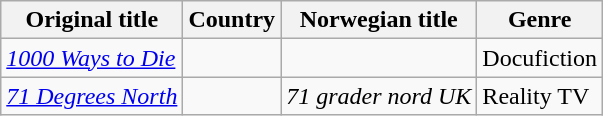<table class="wikitable">
<tr>
<th>Original title</th>
<th>Country</th>
<th>Norwegian title</th>
<th>Genre</th>
</tr>
<tr>
<td><em><a href='#'>1000 Ways to Die</a></em></td>
<td></td>
<td></td>
<td>Docufiction</td>
</tr>
<tr>
<td><em><a href='#'>71 Degrees North</a></em></td>
<td></td>
<td><em>71 grader nord UK</em></td>
<td>Reality TV</td>
</tr>
</table>
